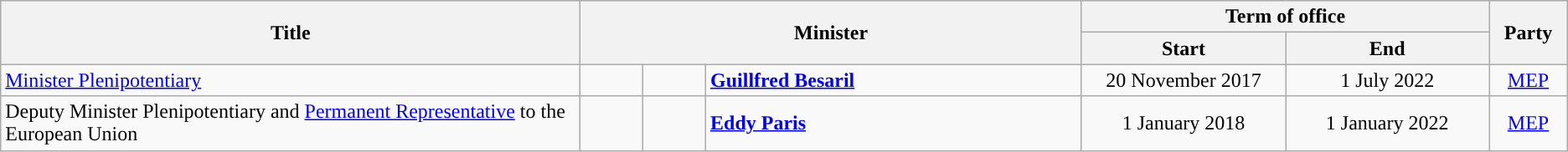<table class="wikitable sortable" style="text-align:left">
<tr>
<th rowspan="2" width="37%">Title</th>
<th colspan="3" rowspan="2">Minister</th>
<th colspan="2">Term of office</th>
<th rowspan="2" width="5%">Party</th>
</tr>
<tr>
<th width="13%" data-sort-type=date>Start</th>
<th width="13%" data-sort-type=date>End</th>
</tr>
<tr>
<td><a href='#'>Minister Plenipotentiary</a></td>
<td style="background:"></td>
<td></td>
<td width="24%"><strong><a href='#'>Guillfred Besaril</a></strong></td>
<td style="text-align:center">20 November 2017</td>
<td style="text-align:center">1 July 2022</td>
<td style="text-align:center"><a href='#'>MEP</a></td>
</tr>
<tr>
<td>Deputy Minister Plenipotentiary and <a href='#'>Permanent Representative</a> to the European Union</td>
<td style="background:"></td>
<td></td>
<td><strong><a href='#'>Eddy Paris</a></strong></td>
<td style="text-align:center">1 January 2018</td>
<td style="text-align:center">1 January 2022</td>
<td style="text-align:center"><a href='#'>MEP</a></td>
</tr>
</table>
